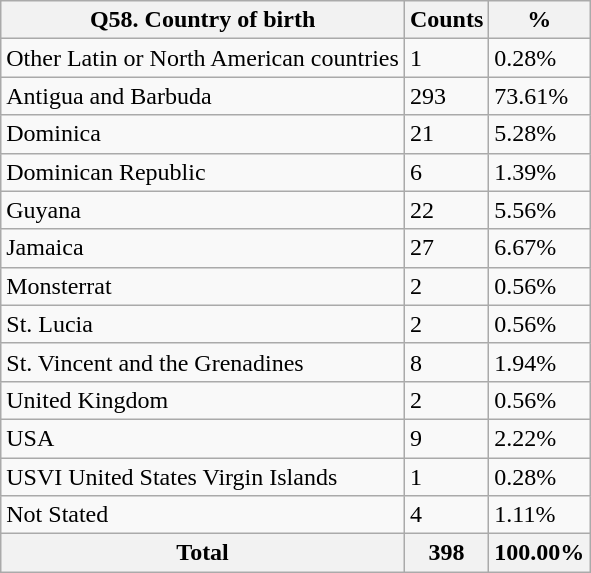<table class="wikitable sortable">
<tr>
<th>Q58. Country of birth</th>
<th>Counts</th>
<th>%</th>
</tr>
<tr>
<td>Other Latin or North American countries</td>
<td>1</td>
<td>0.28%</td>
</tr>
<tr>
<td>Antigua and Barbuda</td>
<td>293</td>
<td>73.61%</td>
</tr>
<tr>
<td>Dominica</td>
<td>21</td>
<td>5.28%</td>
</tr>
<tr>
<td>Dominican Republic</td>
<td>6</td>
<td>1.39%</td>
</tr>
<tr>
<td>Guyana</td>
<td>22</td>
<td>5.56%</td>
</tr>
<tr>
<td>Jamaica</td>
<td>27</td>
<td>6.67%</td>
</tr>
<tr>
<td>Monsterrat</td>
<td>2</td>
<td>0.56%</td>
</tr>
<tr>
<td>St. Lucia</td>
<td>2</td>
<td>0.56%</td>
</tr>
<tr>
<td>St. Vincent and the Grenadines</td>
<td>8</td>
<td>1.94%</td>
</tr>
<tr>
<td>United Kingdom</td>
<td>2</td>
<td>0.56%</td>
</tr>
<tr>
<td>USA</td>
<td>9</td>
<td>2.22%</td>
</tr>
<tr>
<td>USVI United States Virgin Islands</td>
<td>1</td>
<td>0.28%</td>
</tr>
<tr>
<td>Not Stated</td>
<td>4</td>
<td>1.11%</td>
</tr>
<tr>
<th>Total</th>
<th>398</th>
<th>100.00%</th>
</tr>
</table>
